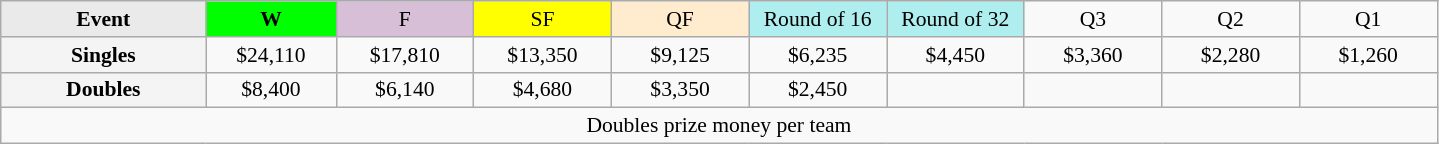<table class=wikitable style=font-size:90%;text-align:center>
<tr>
<td style="width:130px; background:#eaeaea;"><strong>Event</strong></td>
<td style="width:80px; background:lime;"><strong>W</strong></td>
<td style="width:85px; background:thistle;">F</td>
<td style="width:85px; background:#ff0;">SF</td>
<td style="width:85px; background:#ffebcd;">QF</td>
<td style="width:85px; background:#afeeee;">Round of 16</td>
<td style="width:85px; background:#afeeee;">Round of 32</td>
<td width=85>Q3</td>
<td width=85>Q2</td>
<td width=85>Q1</td>
</tr>
<tr>
<td style="background:#f4f4f4;"><strong>Singles</strong></td>
<td>$24,110</td>
<td>$17,810</td>
<td>$13,350</td>
<td>$9,125</td>
<td>$6,235</td>
<td>$4,450</td>
<td>$3,360</td>
<td>$2,280</td>
<td>$1,260</td>
</tr>
<tr>
<td style="background:#f4f4f4;"><strong>Doubles</strong></td>
<td>$8,400</td>
<td>$6,140</td>
<td>$4,680</td>
<td>$3,350</td>
<td>$2,450</td>
<td></td>
<td></td>
<td></td>
<td></td>
</tr>
<tr>
<td colspan=10>Doubles prize money per team</td>
</tr>
</table>
